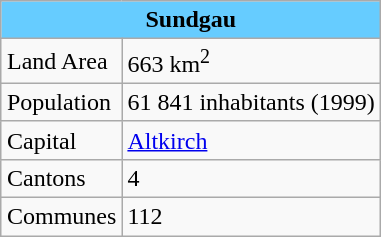<table class="wikitable" align="right">
<tr>
<th colspan="2" style="background:#6cf;">Sundgau</th>
</tr>
<tr>
<td>Land Area</td>
<td>663 km<sup>2</sup></td>
</tr>
<tr>
<td>Population</td>
<td>61 841 inhabitants (1999)</td>
</tr>
<tr>
<td>Capital</td>
<td><a href='#'>Altkirch</a></td>
</tr>
<tr>
<td>Cantons</td>
<td>4</td>
</tr>
<tr>
<td>Communes</td>
<td>112</td>
</tr>
</table>
